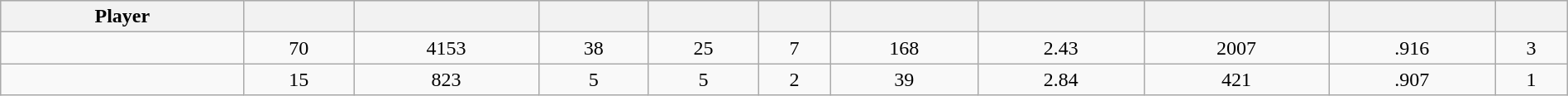<table class="wikitable sortable" style="width:100%;">
<tr style="text-align:center; background:#ddd;">
<th>Player</th>
<th></th>
<th></th>
<th></th>
<th></th>
<th></th>
<th></th>
<th></th>
<th></th>
<th></th>
<th></th>
</tr>
<tr align=center>
<td></td>
<td>70</td>
<td>4153</td>
<td>38</td>
<td>25</td>
<td>7</td>
<td>168</td>
<td>2.43</td>
<td>2007</td>
<td>.916</td>
<td>3</td>
</tr>
<tr align=center>
<td></td>
<td>15</td>
<td>823</td>
<td>5</td>
<td>5</td>
<td>2</td>
<td>39</td>
<td>2.84</td>
<td>421</td>
<td>.907</td>
<td>1</td>
</tr>
</table>
